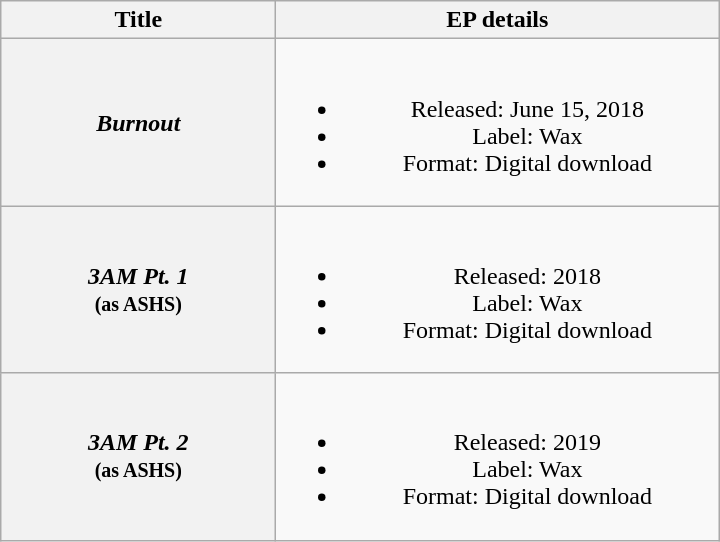<table class="wikitable plainrowheaders" style="text-align:center;">
<tr>
<th scope="col" style="width:11em;">Title</th>
<th scope="col" style="width:18em;">EP details</th>
</tr>
<tr>
<th scope="row"><em>Burnout</em></th>
<td><br><ul><li>Released: June 15, 2018</li><li>Label: Wax</li><li>Format: Digital download</li></ul></td>
</tr>
<tr>
<th scope="row"><em>3AM Pt. 1</em> <br><small>(as ASHS)</small></th>
<td><br><ul><li>Released: 2018</li><li>Label: Wax</li><li>Format: Digital download</li></ul></td>
</tr>
<tr>
<th scope="row"><em>3AM Pt. 2</em> <br><small>(as ASHS)</small></th>
<td><br><ul><li>Released: 2019</li><li>Label: Wax</li><li>Format: Digital download</li></ul></td>
</tr>
</table>
